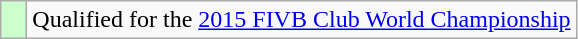<table class="wikitable" style="text-align: left">
<tr>
<td width=10px bgcolor=#CCFFCC></td>
<td>Qualified for the <a href='#'>2015 FIVB Club World Championship</a></td>
</tr>
</table>
